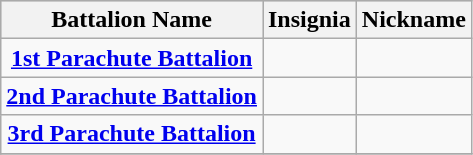<table class="wikitable" style="text-align:center;">
<tr style="background:#ccc;">
<th><strong>Battalion Name</strong></th>
<th><strong>Insignia</strong></th>
<th><strong>Nickname</strong></th>
</tr>
<tr>
<td><strong><a href='#'>1st Parachute Battalion</a></strong></td>
<td></td>
<td></td>
</tr>
<tr>
<td><strong><a href='#'>2nd Parachute Battalion</a></strong></td>
<td></td>
<td></td>
</tr>
<tr>
<td><strong><a href='#'>3rd Parachute Battalion</a></strong></td>
<td></td>
<td></td>
</tr>
<tr>
</tr>
</table>
